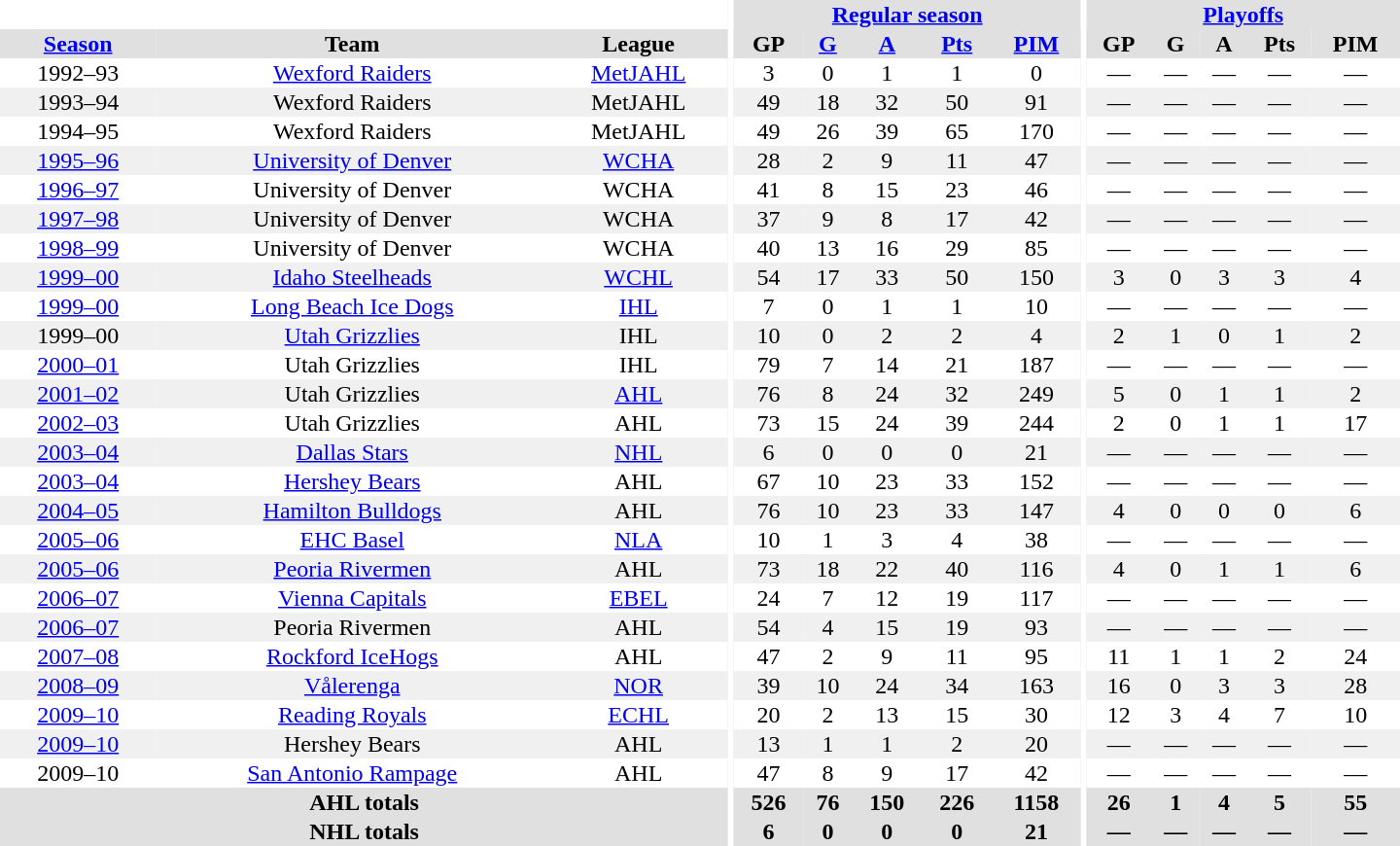<table border="0" cellpadding="1" cellspacing="0" style="text-align:center; width:60em">
<tr bgcolor="#e0e0e0">
<th colspan="3" bgcolor="#ffffff"></th>
<th rowspan="100" bgcolor="#ffffff"></th>
<th colspan="5"><a href='#'>Regular season</a></th>
<th rowspan="100" bgcolor="#ffffff"></th>
<th colspan="5"><a href='#'>Playoffs</a></th>
</tr>
<tr bgcolor="#e0e0e0">
<th><a href='#'>Season</a></th>
<th>Team</th>
<th>League</th>
<th>GP</th>
<th><a href='#'>G</a></th>
<th><a href='#'>A</a></th>
<th><a href='#'>Pts</a></th>
<th><a href='#'>PIM</a></th>
<th>GP</th>
<th>G</th>
<th>A</th>
<th>Pts</th>
<th>PIM</th>
</tr>
<tr>
<td>1992–93</td>
<td><a href='#'>Wexford Raiders</a></td>
<td><a href='#'>MetJAHL</a></td>
<td>3</td>
<td>0</td>
<td>1</td>
<td>1</td>
<td>0</td>
<td>—</td>
<td>—</td>
<td>—</td>
<td>—</td>
<td>—</td>
</tr>
<tr bgcolor="#f0f0f0">
<td>1993–94</td>
<td>Wexford Raiders</td>
<td>MetJAHL</td>
<td>49</td>
<td>18</td>
<td>32</td>
<td>50</td>
<td>91</td>
<td>—</td>
<td>—</td>
<td>—</td>
<td>—</td>
<td>—</td>
</tr>
<tr>
<td>1994–95</td>
<td>Wexford Raiders</td>
<td>MetJAHL</td>
<td>49</td>
<td>26</td>
<td>39</td>
<td>65</td>
<td>170</td>
<td>—</td>
<td>—</td>
<td>—</td>
<td>—</td>
<td>—</td>
</tr>
<tr bgcolor="#f0f0f0">
<td><a href='#'>1995–96</a></td>
<td><a href='#'>University of Denver</a></td>
<td><a href='#'>WCHA</a></td>
<td>28</td>
<td>2</td>
<td>9</td>
<td>11</td>
<td>47</td>
<td>—</td>
<td>—</td>
<td>—</td>
<td>—</td>
<td>—</td>
</tr>
<tr>
<td><a href='#'>1996–97</a></td>
<td>University of Denver</td>
<td>WCHA</td>
<td>41</td>
<td>8</td>
<td>15</td>
<td>23</td>
<td>46</td>
<td>—</td>
<td>—</td>
<td>—</td>
<td>—</td>
<td>—</td>
</tr>
<tr bgcolor="#f0f0f0">
<td><a href='#'>1997–98</a></td>
<td>University of Denver</td>
<td>WCHA</td>
<td>37</td>
<td>9</td>
<td>8</td>
<td>17</td>
<td>42</td>
<td>—</td>
<td>—</td>
<td>—</td>
<td>—</td>
<td>—</td>
</tr>
<tr>
<td><a href='#'>1998–99</a></td>
<td>University of Denver</td>
<td>WCHA</td>
<td>40</td>
<td>13</td>
<td>16</td>
<td>29</td>
<td>85</td>
<td>—</td>
<td>—</td>
<td>—</td>
<td>—</td>
<td>—</td>
</tr>
<tr bgcolor="#f0f0f0">
<td><a href='#'>1999–00</a></td>
<td><a href='#'>Idaho Steelheads</a></td>
<td><a href='#'>WCHL</a></td>
<td>54</td>
<td>17</td>
<td>33</td>
<td>50</td>
<td>150</td>
<td>3</td>
<td>0</td>
<td>3</td>
<td>3</td>
<td>4</td>
</tr>
<tr>
<td><a href='#'>1999–00</a></td>
<td><a href='#'>Long Beach Ice Dogs</a></td>
<td><a href='#'>IHL</a></td>
<td>7</td>
<td>0</td>
<td>1</td>
<td>1</td>
<td>10</td>
<td>—</td>
<td>—</td>
<td>—</td>
<td>—</td>
<td>—</td>
</tr>
<tr bgcolor="#f0f0f0">
<td>1999–00</td>
<td><a href='#'>Utah Grizzlies</a></td>
<td>IHL</td>
<td>10</td>
<td>0</td>
<td>2</td>
<td>2</td>
<td>4</td>
<td>2</td>
<td>1</td>
<td>0</td>
<td>1</td>
<td>2</td>
</tr>
<tr>
<td><a href='#'>2000–01</a></td>
<td>Utah Grizzlies</td>
<td>IHL</td>
<td>79</td>
<td>7</td>
<td>14</td>
<td>21</td>
<td>187</td>
<td>—</td>
<td>—</td>
<td>—</td>
<td>—</td>
<td>—</td>
</tr>
<tr bgcolor="#f0f0f0">
<td><a href='#'>2001–02</a></td>
<td>Utah Grizzlies</td>
<td><a href='#'>AHL</a></td>
<td>76</td>
<td>8</td>
<td>24</td>
<td>32</td>
<td>249</td>
<td>5</td>
<td>0</td>
<td>1</td>
<td>1</td>
<td>2</td>
</tr>
<tr>
<td><a href='#'>2002–03</a></td>
<td>Utah Grizzlies</td>
<td>AHL</td>
<td>73</td>
<td>15</td>
<td>24</td>
<td>39</td>
<td>244</td>
<td>2</td>
<td>0</td>
<td>1</td>
<td>1</td>
<td>17</td>
</tr>
<tr bgcolor="#f0f0f0">
<td><a href='#'>2003–04</a></td>
<td><a href='#'>Dallas Stars</a></td>
<td><a href='#'>NHL</a></td>
<td>6</td>
<td>0</td>
<td>0</td>
<td>0</td>
<td>21</td>
<td>—</td>
<td>—</td>
<td>—</td>
<td>—</td>
<td>—</td>
</tr>
<tr>
<td><a href='#'>2003–04</a></td>
<td><a href='#'>Hershey Bears</a></td>
<td>AHL</td>
<td>67</td>
<td>10</td>
<td>23</td>
<td>33</td>
<td>152</td>
<td>—</td>
<td>—</td>
<td>—</td>
<td>—</td>
<td>—</td>
</tr>
<tr bgcolor="#f0f0f0">
<td><a href='#'>2004–05</a></td>
<td><a href='#'>Hamilton Bulldogs</a></td>
<td>AHL</td>
<td>76</td>
<td>10</td>
<td>23</td>
<td>33</td>
<td>147</td>
<td>4</td>
<td>0</td>
<td>0</td>
<td>0</td>
<td>6</td>
</tr>
<tr>
<td><a href='#'>2005–06</a></td>
<td><a href='#'>EHC Basel</a></td>
<td><a href='#'>NLA</a></td>
<td>10</td>
<td>1</td>
<td>3</td>
<td>4</td>
<td>38</td>
<td>—</td>
<td>—</td>
<td>—</td>
<td>—</td>
<td>—</td>
</tr>
<tr bgcolor="#f0f0f0">
<td><a href='#'>2005–06</a></td>
<td><a href='#'>Peoria Rivermen</a></td>
<td>AHL</td>
<td>73</td>
<td>18</td>
<td>22</td>
<td>40</td>
<td>116</td>
<td>4</td>
<td>0</td>
<td>1</td>
<td>1</td>
<td>6</td>
</tr>
<tr>
<td><a href='#'>2006–07</a></td>
<td><a href='#'>Vienna Capitals</a></td>
<td><a href='#'>EBEL</a></td>
<td>24</td>
<td>7</td>
<td>12</td>
<td>19</td>
<td>117</td>
<td>—</td>
<td>—</td>
<td>—</td>
<td>—</td>
<td>—</td>
</tr>
<tr bgcolor="#f0f0f0">
<td><a href='#'>2006–07</a></td>
<td>Peoria Rivermen</td>
<td>AHL</td>
<td>54</td>
<td>4</td>
<td>15</td>
<td>19</td>
<td>93</td>
<td>—</td>
<td>—</td>
<td>—</td>
<td>—</td>
<td>—</td>
</tr>
<tr>
<td><a href='#'>2007–08</a></td>
<td><a href='#'>Rockford IceHogs</a></td>
<td>AHL</td>
<td>47</td>
<td>2</td>
<td>9</td>
<td>11</td>
<td>95</td>
<td>11</td>
<td>1</td>
<td>1</td>
<td>2</td>
<td>24</td>
</tr>
<tr bgcolor="#f0f0f0">
<td><a href='#'>2008–09</a></td>
<td><a href='#'>Vålerenga</a></td>
<td><a href='#'>NOR</a></td>
<td>39</td>
<td>10</td>
<td>24</td>
<td>34</td>
<td>163</td>
<td>16</td>
<td>0</td>
<td>3</td>
<td>3</td>
<td>28</td>
</tr>
<tr>
<td><a href='#'>2009–10</a></td>
<td><a href='#'>Reading Royals</a></td>
<td><a href='#'>ECHL</a></td>
<td>20</td>
<td>2</td>
<td>13</td>
<td>15</td>
<td>30</td>
<td>12</td>
<td>3</td>
<td>4</td>
<td>7</td>
<td>10</td>
</tr>
<tr bgcolor="#f0f0f0">
<td><a href='#'>2009–10</a></td>
<td>Hershey Bears</td>
<td>AHL</td>
<td>13</td>
<td>1</td>
<td>1</td>
<td>2</td>
<td>20</td>
<td>—</td>
<td>—</td>
<td>—</td>
<td>—</td>
<td>—</td>
</tr>
<tr>
<td>2009–10</td>
<td><a href='#'>San Antonio Rampage</a></td>
<td>AHL</td>
<td>47</td>
<td>8</td>
<td>9</td>
<td>17</td>
<td>42</td>
<td>—</td>
<td>—</td>
<td>—</td>
<td>—</td>
<td>—</td>
</tr>
<tr bgcolor="#e0e0e0">
<th colspan="3">AHL totals</th>
<th>526</th>
<th>76</th>
<th>150</th>
<th>226</th>
<th>1158</th>
<th>26</th>
<th>1</th>
<th>4</th>
<th>5</th>
<th>55</th>
</tr>
<tr bgcolor="#e0e0e0">
<th colspan="3">NHL totals</th>
<th>6</th>
<th>0</th>
<th>0</th>
<th>0</th>
<th>21</th>
<th>—</th>
<th>—</th>
<th>—</th>
<th>—</th>
<th>—</th>
</tr>
</table>
